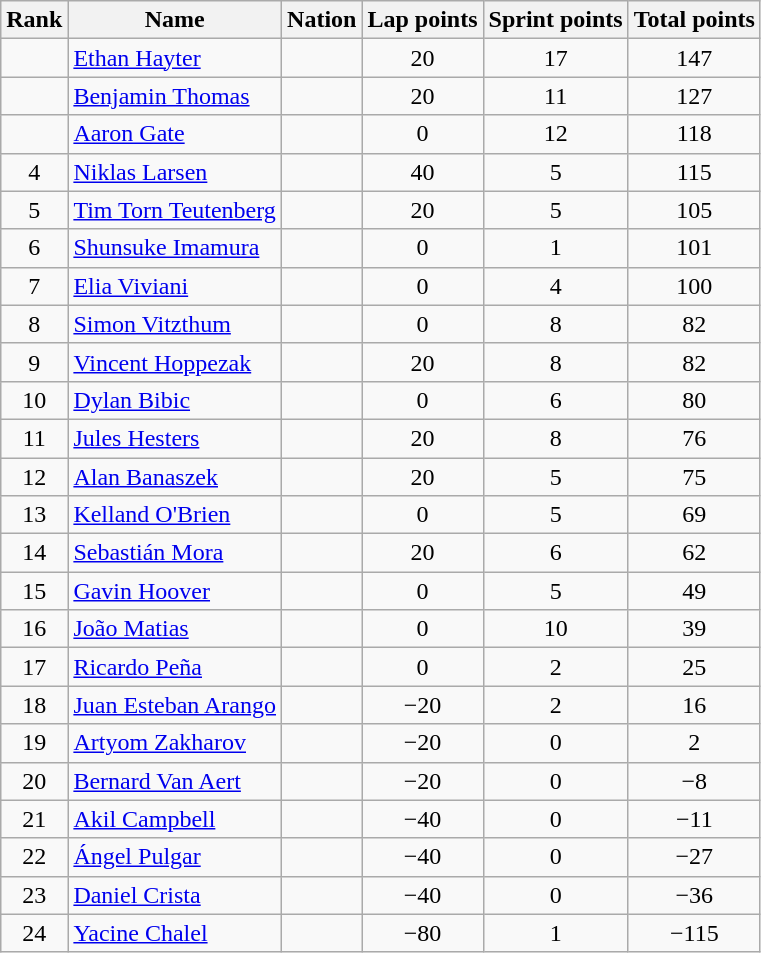<table class="wikitable sortable" style="text-align:center">
<tr>
<th>Rank</th>
<th>Name</th>
<th>Nation</th>
<th>Lap points</th>
<th>Sprint points</th>
<th>Total points</th>
</tr>
<tr>
<td></td>
<td align=left><a href='#'>Ethan Hayter</a></td>
<td align=left></td>
<td>20</td>
<td>17</td>
<td>147</td>
</tr>
<tr>
<td></td>
<td align=left><a href='#'>Benjamin Thomas</a></td>
<td align=left></td>
<td>20</td>
<td>11</td>
<td>127</td>
</tr>
<tr>
<td></td>
<td align=left><a href='#'>Aaron Gate</a></td>
<td align=left></td>
<td>0</td>
<td>12</td>
<td>118</td>
</tr>
<tr>
<td>4</td>
<td align=left><a href='#'>Niklas Larsen</a></td>
<td align=left></td>
<td>40</td>
<td>5</td>
<td>115</td>
</tr>
<tr>
<td>5</td>
<td align=left><a href='#'>Tim Torn Teutenberg</a></td>
<td align=left></td>
<td>20</td>
<td>5</td>
<td>105</td>
</tr>
<tr>
<td>6</td>
<td align=left><a href='#'>Shunsuke Imamura</a></td>
<td align=left></td>
<td>0</td>
<td>1</td>
<td>101</td>
</tr>
<tr>
<td>7</td>
<td align=left><a href='#'>Elia Viviani</a></td>
<td align=left></td>
<td>0</td>
<td>4</td>
<td>100</td>
</tr>
<tr>
<td>8</td>
<td align=left><a href='#'>Simon Vitzthum</a></td>
<td align=left></td>
<td>0</td>
<td>8</td>
<td>82</td>
</tr>
<tr>
<td>9</td>
<td align=left><a href='#'>Vincent Hoppezak</a></td>
<td align=left></td>
<td>20</td>
<td>8</td>
<td>82</td>
</tr>
<tr>
<td>10</td>
<td align=left><a href='#'>Dylan Bibic</a></td>
<td align=left></td>
<td>0</td>
<td>6</td>
<td>80</td>
</tr>
<tr>
<td>11</td>
<td align=left><a href='#'>Jules Hesters</a></td>
<td align=left></td>
<td>20</td>
<td>8</td>
<td>76</td>
</tr>
<tr>
<td>12</td>
<td align=left><a href='#'>Alan Banaszek</a></td>
<td align=left></td>
<td>20</td>
<td>5</td>
<td>75</td>
</tr>
<tr>
<td>13</td>
<td align=left><a href='#'>Kelland O'Brien</a></td>
<td align=left></td>
<td>0</td>
<td>5</td>
<td>69</td>
</tr>
<tr>
<td>14</td>
<td align=left><a href='#'>Sebastián Mora</a></td>
<td align=left></td>
<td>20</td>
<td>6</td>
<td>62</td>
</tr>
<tr>
<td>15</td>
<td align=left><a href='#'>Gavin Hoover</a></td>
<td align=left></td>
<td>0</td>
<td>5</td>
<td>49</td>
</tr>
<tr>
<td>16</td>
<td align=left><a href='#'>João Matias</a></td>
<td align=left></td>
<td>0</td>
<td>10</td>
<td>39</td>
</tr>
<tr>
<td>17</td>
<td align=left><a href='#'>Ricardo Peña</a></td>
<td align=left></td>
<td>0</td>
<td>2</td>
<td>25</td>
</tr>
<tr>
<td>18</td>
<td align=left><a href='#'>Juan Esteban Arango</a></td>
<td align=left></td>
<td>−20</td>
<td>2</td>
<td>16</td>
</tr>
<tr>
<td>19</td>
<td align=left><a href='#'>Artyom Zakharov</a></td>
<td align=left></td>
<td>−20</td>
<td>0</td>
<td>2</td>
</tr>
<tr>
<td>20</td>
<td align=left><a href='#'>Bernard Van Aert</a></td>
<td align=left></td>
<td>−20</td>
<td>0</td>
<td>−8</td>
</tr>
<tr>
<td>21</td>
<td align=left><a href='#'>Akil Campbell</a></td>
<td align=left></td>
<td>−40</td>
<td>0</td>
<td>−11</td>
</tr>
<tr>
<td>22</td>
<td align=left><a href='#'>Ángel Pulgar</a></td>
<td align=left></td>
<td>−40</td>
<td>0</td>
<td>−27</td>
</tr>
<tr>
<td>23</td>
<td align=left><a href='#'>Daniel Crista</a></td>
<td align=left></td>
<td>−40</td>
<td>0</td>
<td>−36</td>
</tr>
<tr>
<td>24</td>
<td align=left><a href='#'>Yacine Chalel</a></td>
<td align=left></td>
<td>−80</td>
<td>1</td>
<td>−115</td>
</tr>
</table>
